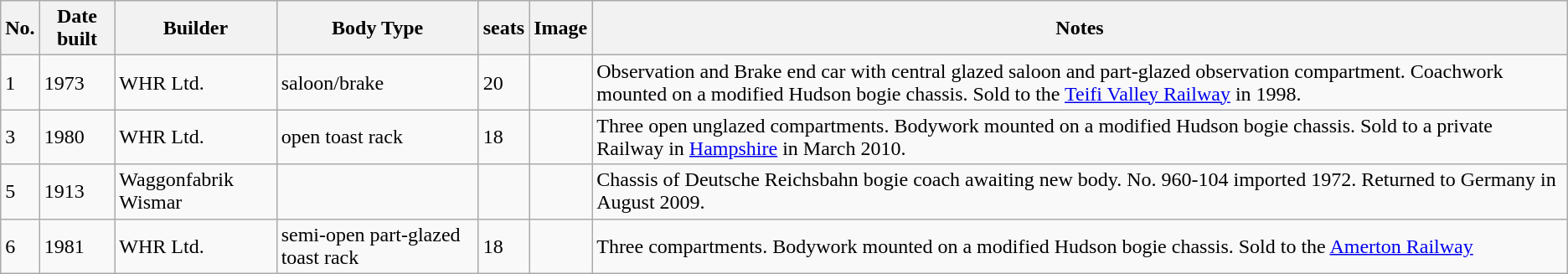<table class="wikitable">
<tr>
<th>No.</th>
<th>Date built</th>
<th>Builder</th>
<th>Body Type</th>
<th>seats</th>
<th>Image</th>
<th>Notes</th>
</tr>
<tr>
<td>1</td>
<td>1973</td>
<td>WHR Ltd.</td>
<td>saloon/brake</td>
<td>20</td>
<td></td>
<td>Observation and Brake end car with central glazed saloon and part-glazed observation compartment. Coachwork mounted on a modified Hudson bogie chassis. Sold to the <a href='#'>Teifi Valley Railway</a> in 1998.</td>
</tr>
<tr>
<td>3</td>
<td>1980</td>
<td>WHR Ltd.</td>
<td>open toast rack</td>
<td>18</td>
<td></td>
<td>Three open unglazed compartments. Bodywork mounted on a modified Hudson bogie chassis. Sold to a private Railway in <a href='#'>Hampshire</a> in March 2010.</td>
</tr>
<tr>
<td>5</td>
<td>1913</td>
<td>Waggonfabrik Wismar</td>
<td></td>
<td></td>
<td></td>
<td>Chassis of Deutsche Reichsbahn bogie coach awaiting new body. No. 960-104 imported 1972. Returned to Germany in August 2009.</td>
</tr>
<tr>
<td>6</td>
<td>1981</td>
<td>WHR Ltd.</td>
<td>semi-open part-glazed toast rack</td>
<td>18</td>
<td></td>
<td>Three compartments. Bodywork mounted on a modified Hudson bogie chassis. Sold to the <a href='#'>Amerton Railway</a></td>
</tr>
</table>
